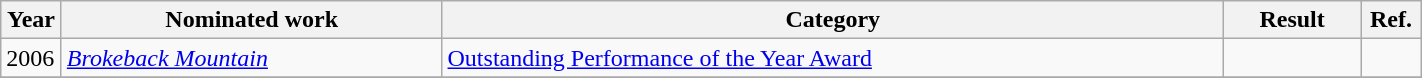<table class="wikitable sortable" width=75%>
<tr>
<th width = 33px>Year</th>
<th>Nominated work</th>
<th>Category</th>
<th>Result</th>
<th width = 33px>Ref.</th>
</tr>
<tr>
<td>2006</td>
<td><em><a href='#'>Brokeback Mountain</a></em></td>
<td><a href='#'>Outstanding Performance of the Year Award</a></td>
<td></td>
<td></td>
</tr>
<tr>
</tr>
</table>
